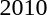<table>
<tr>
<td>2010<br></td>
<td></td>
<td></td>
<td></td>
</tr>
</table>
